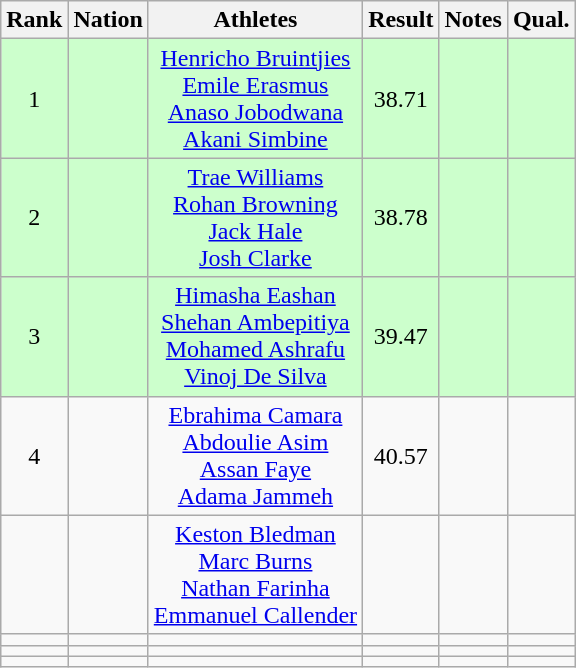<table class="wikitable sortable" style="text-align:center">
<tr>
<th>Rank</th>
<th>Nation</th>
<th>Athletes</th>
<th>Result</th>
<th>Notes</th>
<th>Qual.</th>
</tr>
<tr bgcolor=ccffcc>
<td>1</td>
<td align="left"></td>
<td><a href='#'>Henricho Bruintjies</a><br><a href='#'>Emile Erasmus</a><br><a href='#'>Anaso Jobodwana</a><br><a href='#'>Akani Simbine</a></td>
<td>38.71</td>
<td></td>
<td></td>
</tr>
<tr bgcolor=ccffcc>
<td>2</td>
<td align="left"></td>
<td><a href='#'>Trae Williams</a><br><a href='#'>Rohan Browning</a><br><a href='#'>Jack Hale</a><br><a href='#'>Josh Clarke</a></td>
<td>38.78</td>
<td></td>
<td></td>
</tr>
<tr bgcolor=ccffcc>
<td>3</td>
<td align="left"></td>
<td><a href='#'>Himasha Eashan</a><br><a href='#'>Shehan Ambepitiya</a><br><a href='#'>Mohamed Ashrafu</a><br><a href='#'>Vinoj De Silva</a></td>
<td>39.47</td>
<td></td>
<td></td>
</tr>
<tr>
<td>4</td>
<td align="left"></td>
<td><a href='#'>Ebrahima Camara</a><br><a href='#'>Abdoulie Asim</a><br><a href='#'>Assan Faye</a><br><a href='#'>Adama Jammeh</a></td>
<td>40.57</td>
<td></td>
<td></td>
</tr>
<tr>
<td></td>
<td align="left"></td>
<td><a href='#'>Keston Bledman</a><br><a href='#'>Marc Burns</a><br><a href='#'>Nathan Farinha</a><br><a href='#'>Emmanuel Callender</a></td>
<td></td>
<td></td>
<td></td>
</tr>
<tr>
<td></td>
<td align="left"></td>
<td></td>
<td></td>
<td></td>
<td></td>
</tr>
<tr>
<td></td>
<td align="left"></td>
<td></td>
<td></td>
<td></td>
<td></td>
</tr>
<tr>
<td></td>
<td align="left"></td>
<td></td>
<td></td>
<td></td>
<td></td>
</tr>
</table>
